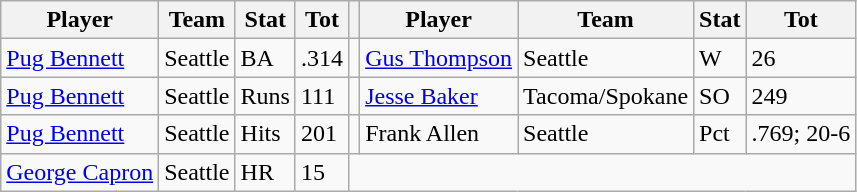<table class="wikitable">
<tr>
<th>Player</th>
<th>Team</th>
<th>Stat</th>
<th>Tot</th>
<th></th>
<th>Player</th>
<th>Team</th>
<th>Stat</th>
<th>Tot</th>
</tr>
<tr>
<td><a href='#'>Pug Bennett</a></td>
<td>Seattle</td>
<td>BA</td>
<td>.314</td>
<td></td>
<td><a href='#'>Gus Thompson</a></td>
<td>Seattle</td>
<td>W</td>
<td>26</td>
</tr>
<tr>
<td><a href='#'>Pug Bennett</a></td>
<td>Seattle</td>
<td>Runs</td>
<td>111</td>
<td></td>
<td><a href='#'>Jesse Baker</a></td>
<td>Tacoma/Spokane</td>
<td>SO</td>
<td>249</td>
</tr>
<tr>
<td><a href='#'>Pug Bennett</a></td>
<td>Seattle</td>
<td>Hits</td>
<td>201</td>
<td></td>
<td>Frank Allen</td>
<td>Seattle</td>
<td>Pct</td>
<td>.769; 20-6</td>
</tr>
<tr>
<td><a href='#'>George Capron</a></td>
<td>Seattle</td>
<td>HR</td>
<td>15</td>
</tr>
</table>
